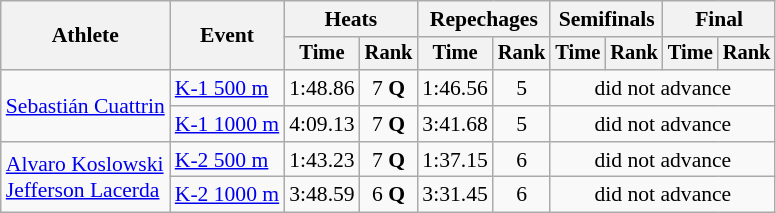<table class="wikitable" style="font-size:90%">
<tr>
<th rowspan=2>Athlete</th>
<th rowspan=2>Event</th>
<th colspan=2>Heats</th>
<th colspan=2>Repechages</th>
<th colspan=2>Semifinals</th>
<th colspan=2>Final</th>
</tr>
<tr style="font-size:95%">
<th>Time</th>
<th>Rank</th>
<th>Time</th>
<th>Rank</th>
<th>Time</th>
<th>Rank</th>
<th>Time</th>
<th>Rank</th>
</tr>
<tr align=center>
<td align=left rowspan=2><a href='#'>Sebastián Cuattrin</a></td>
<td align=left><a href='#'>K-1 500 m</a></td>
<td>1:48.86</td>
<td>7 <strong>Q</strong></td>
<td>1:46.56</td>
<td>5</td>
<td colspan=4>did not advance</td>
</tr>
<tr align=center>
<td align=left><a href='#'>K-1 1000 m</a></td>
<td>4:09.13</td>
<td>7 <strong>Q</strong></td>
<td>3:41.68</td>
<td>5</td>
<td colspan=4>did not advance</td>
</tr>
<tr align=center>
<td align=left rowspan=2><a href='#'>Alvaro Koslowski</a><br><a href='#'>Jefferson Lacerda</a></td>
<td align=left><a href='#'>K-2 500 m</a></td>
<td>1:43.23</td>
<td>7 <strong>Q</strong></td>
<td>1:37.15</td>
<td>6</td>
<td colspan=4>did not advance</td>
</tr>
<tr align=center>
<td align=left><a href='#'>K-2 1000 m</a></td>
<td>3:48.59</td>
<td>6 <strong>Q</strong></td>
<td>3:31.45</td>
<td>6</td>
<td colspan=4>did not advance</td>
</tr>
</table>
